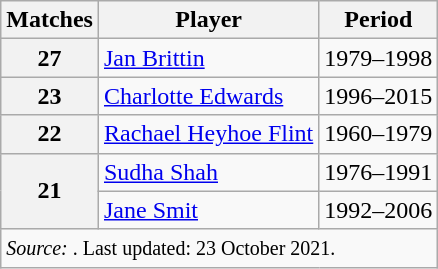<table class="wikitable">
<tr>
<th>Matches</th>
<th>Player</th>
<th>Period</th>
</tr>
<tr>
<th>27</th>
<td> <a href='#'>Jan Brittin</a></td>
<td>1979–1998</td>
</tr>
<tr>
<th>23</th>
<td> <a href='#'>Charlotte Edwards</a></td>
<td>1996–2015</td>
</tr>
<tr>
<th>22</th>
<td> <a href='#'>Rachael Heyhoe Flint</a></td>
<td>1960–1979</td>
</tr>
<tr>
<th rowspan=2 valign="middle">21</th>
<td> <a href='#'>Sudha Shah</a></td>
<td>1976–1991</td>
</tr>
<tr>
<td> <a href='#'>Jane Smit</a></td>
<td>1992–2006</td>
</tr>
<tr>
<td colspan=4><small><em>Source: </em>. Last updated: 23 October 2021.</small></td>
</tr>
</table>
